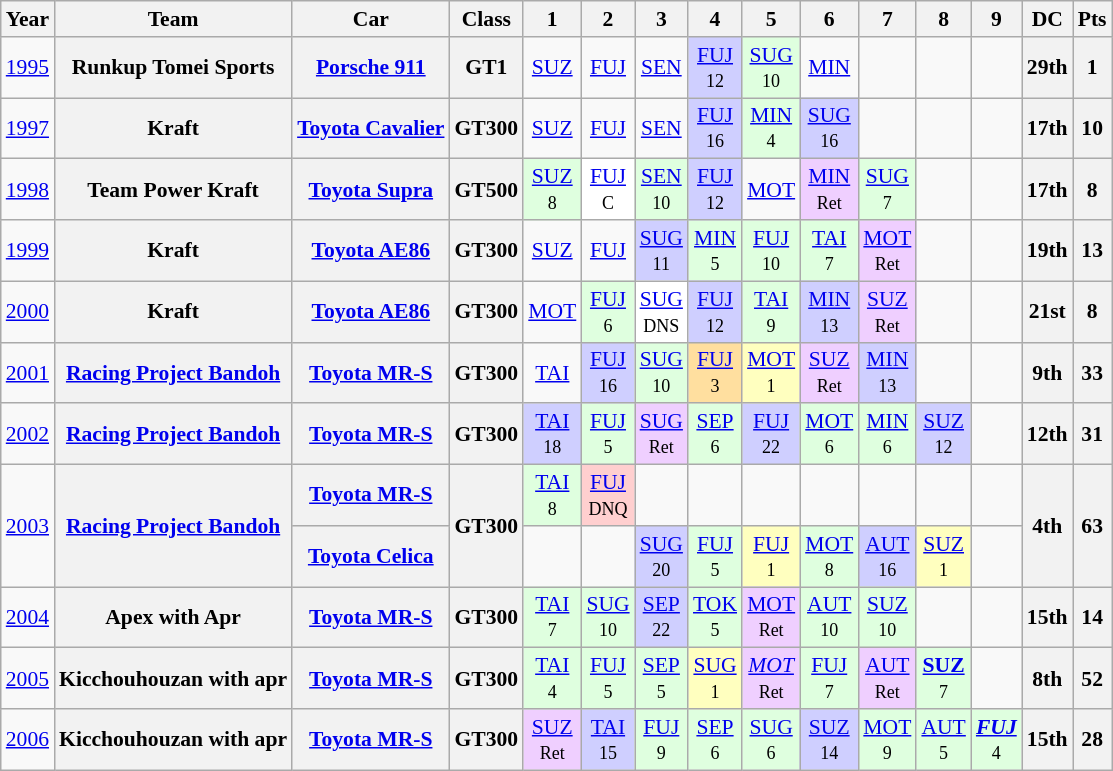<table class="wikitable" style="text-align:center; font-size:90%">
<tr>
<th>Year</th>
<th>Team</th>
<th>Car</th>
<th>Class</th>
<th>1</th>
<th>2</th>
<th>3</th>
<th>4</th>
<th>5</th>
<th>6</th>
<th>7</th>
<th>8</th>
<th>9</th>
<th>DC</th>
<th>Pts</th>
</tr>
<tr>
<td><a href='#'>1995</a></td>
<th>Runkup Tomei Sports</th>
<th><a href='#'>Porsche 911</a></th>
<th>GT1</th>
<td><a href='#'>SUZ</a></td>
<td><a href='#'>FUJ</a></td>
<td><a href='#'>SEN</a></td>
<td style="background:#CFCFFF;"><a href='#'>FUJ</a><br><small>12</small></td>
<td style="background:#DFFFDF;"><a href='#'>SUG</a><br><small>10</small></td>
<td><a href='#'>MIN</a></td>
<td></td>
<td></td>
<td></td>
<th>29th</th>
<th>1</th>
</tr>
<tr>
<td><a href='#'>1997</a></td>
<th>Kraft</th>
<th><a href='#'>Toyota Cavalier</a></th>
<th>GT300</th>
<td><a href='#'>SUZ</a></td>
<td><a href='#'>FUJ</a></td>
<td><a href='#'>SEN</a></td>
<td style="background:#CFCFFF;"><a href='#'>FUJ</a><br><small>16</small></td>
<td style="background:#DFFFDF;"><a href='#'>MIN</a><br><small>4</small></td>
<td style="background:#CFCFFF;"><a href='#'>SUG</a><br><small>16</small></td>
<td></td>
<td></td>
<td></td>
<th>17th</th>
<th>10</th>
</tr>
<tr>
<td><a href='#'>1998</a></td>
<th>Team Power Kraft</th>
<th><a href='#'>Toyota Supra</a></th>
<th>GT500</th>
<td style="background:#DFFFDF;"><a href='#'>SUZ</a><br><small>8</small></td>
<td style="background:#FFFFFF;"><a href='#'>FUJ</a><br><small>C</small></td>
<td style="background:#DFFFDF;"><a href='#'>SEN</a><br><small>10</small></td>
<td style="background:#CFCFFF;"><a href='#'>FUJ</a><br><small>12</small></td>
<td><a href='#'>MOT</a></td>
<td style="background:#EFCFFF;"><a href='#'>MIN</a><br><small>Ret</small></td>
<td style="background:#DFFFDF;"><a href='#'>SUG</a><br><small>7</small></td>
<td></td>
<td></td>
<th>17th</th>
<th>8</th>
</tr>
<tr>
<td><a href='#'>1999</a></td>
<th>Kraft</th>
<th><a href='#'>Toyota AE86</a></th>
<th>GT300</th>
<td><a href='#'>SUZ</a></td>
<td><a href='#'>FUJ</a></td>
<td style="background:#CFCFFF;"><a href='#'>SUG</a><br><small>11</small></td>
<td style="background:#DFFFDF;"><a href='#'>MIN</a><br><small>5</small></td>
<td style="background:#DFFFDF;"><a href='#'>FUJ</a><br><small>10</small></td>
<td style="background:#DFFFDF;"><a href='#'>TAI</a><br><small>7</small></td>
<td style="background:#EFCFFF;"><a href='#'>MOT</a><br><small>Ret</small></td>
<td></td>
<td></td>
<th>19th</th>
<th>13</th>
</tr>
<tr>
<td><a href='#'>2000</a></td>
<th>Kraft</th>
<th><a href='#'>Toyota AE86</a></th>
<th>GT300</th>
<td><a href='#'>MOT</a></td>
<td style="background:#DFFFDF;"><a href='#'>FUJ</a><br><small>6</small></td>
<td style="background:#FFFFFF;"><a href='#'>SUG</a><br><small>DNS</small></td>
<td style="background:#CFCFFF;"><a href='#'>FUJ</a><br><small>12</small></td>
<td style="background:#DFFFDF;"><a href='#'>TAI</a><br><small>9</small></td>
<td style="background:#CFCFFF;"><a href='#'>MIN</a><br><small>13</small></td>
<td style="background:#EFCFFF;"><a href='#'>SUZ</a><br><small>Ret</small></td>
<td></td>
<td></td>
<th>21st</th>
<th>8</th>
</tr>
<tr>
<td><a href='#'>2001</a></td>
<th><a href='#'>Racing Project Bandoh</a></th>
<th><a href='#'>Toyota MR-S</a></th>
<th>GT300</th>
<td><a href='#'>TAI</a></td>
<td style="background:#CFCFFF;"><a href='#'>FUJ</a><br><small>16</small></td>
<td style="background:#DFFFDF;"><a href='#'>SUG</a><br><small>10</small></td>
<td style="background:#FFDF9F;"><a href='#'>FUJ</a><br><small>3</small></td>
<td style="background:#FFFFBF;"><a href='#'>MOT</a><br><small>1</small></td>
<td style="background:#EFCFFF;"><a href='#'>SUZ</a><br><small>Ret</small></td>
<td style="background:#CFCFFF;"><a href='#'>MIN</a><br><small>13</small></td>
<td></td>
<td></td>
<th>9th</th>
<th>33</th>
</tr>
<tr>
<td><a href='#'>2002</a></td>
<th><a href='#'>Racing Project Bandoh</a></th>
<th><a href='#'>Toyota MR-S</a></th>
<th>GT300</th>
<td style="background:#CFCFFF;"><a href='#'>TAI</a><br><small>18</small></td>
<td style="background:#DFFFDF;"><a href='#'>FUJ</a><br><small>5</small></td>
<td style="background:#EFCFFF;"><a href='#'>SUG</a><br><small>Ret</small></td>
<td style="background:#DFFFDF;"><a href='#'>SEP</a><br><small>6</small></td>
<td style="background:#CFCFFF;"><a href='#'>FUJ</a><br><small>22</small></td>
<td style="background:#DFFFDF;"><a href='#'>MOT</a><br><small>6</small></td>
<td style="background:#DFFFDF;"><a href='#'>MIN</a><br><small>6</small></td>
<td style="background:#CFCFFF;"><a href='#'>SUZ</a><br><small>12</small></td>
<td></td>
<th>12th</th>
<th>31</th>
</tr>
<tr>
<td rowspan="2"><a href='#'>2003</a></td>
<th rowspan="2"><a href='#'>Racing Project Bandoh</a></th>
<th><a href='#'>Toyota MR-S</a></th>
<th rowspan="2">GT300</th>
<td style="background:#DFFFDF;"><a href='#'>TAI</a><br><small>8</small></td>
<td style="background:#FFCFCF;"><a href='#'>FUJ</a><br><small>DNQ</small></td>
<td></td>
<td></td>
<td></td>
<td></td>
<td></td>
<td></td>
<td></td>
<th rowspan="2">4th</th>
<th rowspan="2">63</th>
</tr>
<tr>
<th><a href='#'>Toyota Celica</a></th>
<td></td>
<td></td>
<td style="background:#CFCFFF;"><a href='#'>SUG</a><br><small>20</small></td>
<td style="background:#DFFFDF;"><a href='#'>FUJ</a><br><small>5</small></td>
<td style="background:#FFFFBF;"><a href='#'>FUJ</a><br><small>1</small></td>
<td style="background:#DFFFDF;"><a href='#'>MOT</a><br><small>8</small></td>
<td style="background:#CFCFFF;"><a href='#'>AUT</a><br><small>16</small></td>
<td style="background:#FFFFBF;"><a href='#'>SUZ</a><br><small>1</small></td>
<td></td>
</tr>
<tr>
<td><a href='#'>2004</a></td>
<th>Apex with Apr</th>
<th><a href='#'>Toyota MR-S</a></th>
<th>GT300</th>
<td style="background:#DFFFDF;"><a href='#'>TAI</a><br><small>7</small></td>
<td style="background:#DFFFDF;"><a href='#'>SUG</a><br><small>10</small></td>
<td style="background:#CFCFFF;"><a href='#'>SEP</a><br><small>22</small></td>
<td style="background:#DFFFDF;"><a href='#'>TOK</a><br><small>5</small></td>
<td style="background:#EFCFFF;"><a href='#'>MOT</a><br><small>Ret</small></td>
<td style="background:#DFFFDF;"><a href='#'>AUT</a><br><small>10</small></td>
<td style="background:#DFFFDF;"><a href='#'>SUZ</a><br><small>10</small></td>
<td></td>
<td></td>
<th>15th</th>
<th>14</th>
</tr>
<tr>
<td><a href='#'>2005</a></td>
<th>Kicchouhouzan with apr</th>
<th><a href='#'>Toyota MR-S</a></th>
<th>GT300</th>
<td style="background:#DFFFDF;"><a href='#'>TAI</a><br><small>4</small></td>
<td style="background:#DFFFDF;"><a href='#'>FUJ</a><br><small>5</small></td>
<td style="background:#DFFFDF;"><a href='#'>SEP</a><br><small>5</small></td>
<td style="background:#FFFFBF;"><a href='#'>SUG</a><br><small>1</small></td>
<td style="background:#EFCFFF;"><em><a href='#'>MOT</a></em><br><small>Ret</small></td>
<td style="background:#DFFFDF;"><a href='#'>FUJ</a><br><small>7</small></td>
<td style="background:#EFCFFF;"><a href='#'>AUT</a><br><small>Ret</small></td>
<td style="background:#DFFFDF;"><strong><a href='#'>SUZ</a></strong><br><small>7</small></td>
<td></td>
<th>8th</th>
<th>52</th>
</tr>
<tr>
<td><a href='#'>2006</a></td>
<th>Kicchouhouzan with apr</th>
<th><a href='#'>Toyota MR-S</a></th>
<th>GT300</th>
<td style="background:#EFCFFF;"><a href='#'>SUZ</a><br><small>Ret</small></td>
<td style="background:#CFCFFF;"><a href='#'>TAI</a><br><small>15</small></td>
<td style="background:#DFFFDF;"><a href='#'>FUJ</a><br><small>9</small></td>
<td style="background:#DFFFDF;"><a href='#'>SEP</a><br><small>6</small></td>
<td style="background:#DFFFDF;"><a href='#'>SUG</a><br><small>6</small></td>
<td style="background:#CFCFFF;"><a href='#'>SUZ</a><br><small>14</small></td>
<td style="background:#DFFFDF;"><a href='#'>MOT</a><br><small>9</small></td>
<td style="background:#DFFFDF;"><a href='#'>AUT</a><br><small>5</small></td>
<td style="background:#DFFFDF;"><strong><em><a href='#'>FUJ</a></em></strong><br><small>4</small></td>
<th>15th</th>
<th>28</th>
</tr>
</table>
